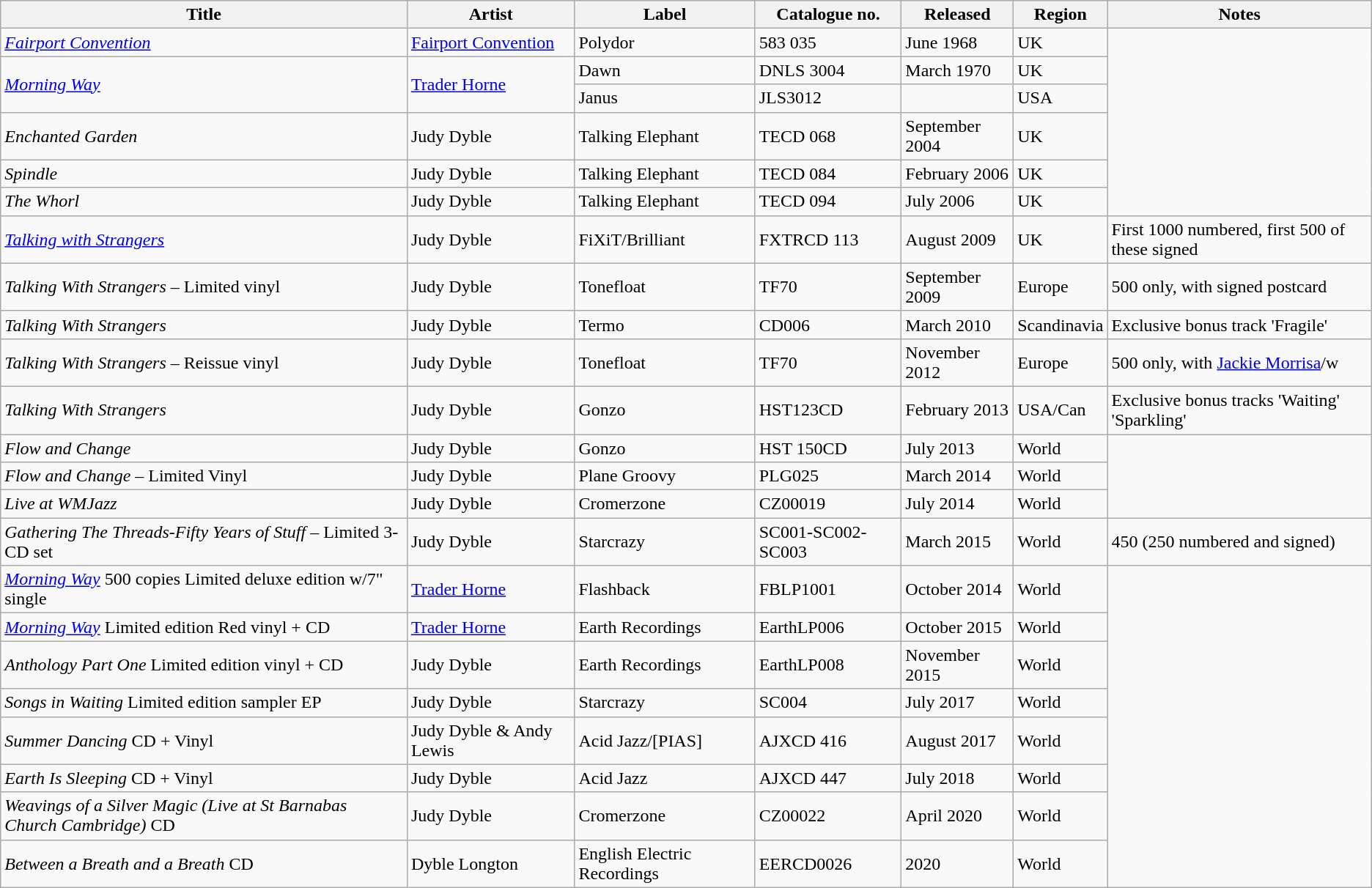<table class=wikitable>
<tr>
<th>Title</th>
<th>Artist</th>
<th>Label</th>
<th>Catalogue no.</th>
<th>Released</th>
<th>Region</th>
<th>Notes</th>
</tr>
<tr>
<td><em><a href='#'>Fairport Convention</a></em></td>
<td><a href='#'>Fairport Convention</a></td>
<td>Polydor</td>
<td>583 035</td>
<td>June 1968</td>
<td>UK</td>
</tr>
<tr>
<td rowspan=2><em><a href='#'>Morning Way</a></em></td>
<td rowspan=2><a href='#'>Trader Horne</a></td>
<td>Dawn</td>
<td>DNLS 3004</td>
<td>March 1970</td>
<td>UK</td>
</tr>
<tr>
<td>Janus</td>
<td>JLS3012</td>
<td></td>
<td>USA</td>
</tr>
<tr>
<td><em>Enchanted Garden</em></td>
<td>Judy Dyble</td>
<td>Talking Elephant</td>
<td>TECD 068</td>
<td>September 2004</td>
<td>UK</td>
</tr>
<tr>
<td><em>Spindle</em></td>
<td>Judy Dyble</td>
<td>Talking Elephant</td>
<td>TECD 084</td>
<td>February 2006</td>
<td>UK</td>
</tr>
<tr>
<td><em>The Whorl</em></td>
<td>Judy Dyble</td>
<td>Talking Elephant</td>
<td>TECD 094</td>
<td>July 2006</td>
<td>UK</td>
</tr>
<tr>
<td><em><a href='#'>Talking with Strangers</a></em></td>
<td>Judy Dyble</td>
<td>FiXiT/Brilliant</td>
<td>FXTRCD 113</td>
<td>August 2009</td>
<td>UK</td>
<td>First 1000 numbered, first 500 of these signed</td>
</tr>
<tr>
<td><em>Talking With Strangers</em> – Limited vinyl</td>
<td>Judy Dyble</td>
<td>Tonefloat</td>
<td>TF70</td>
<td>September 2009</td>
<td>Europe</td>
<td>500 only, with signed postcard</td>
</tr>
<tr>
<td><em>Talking With Strangers</em></td>
<td>Judy Dyble</td>
<td>Termo</td>
<td>CD006</td>
<td>March 2010</td>
<td>Scandinavia</td>
<td>Exclusive bonus track 'Fragile'</td>
</tr>
<tr>
<td><em>Talking With Strangers</em> – Reissue vinyl</td>
<td>Judy Dyble</td>
<td>Tonefloat</td>
<td>TF70</td>
<td>November 2012</td>
<td>Europe</td>
<td>500 only, with <a href='#'>Jackie Morrisa</a>/w</td>
</tr>
<tr>
<td><em>Talking With Strangers</em></td>
<td>Judy Dyble</td>
<td>Gonzo</td>
<td>HST123CD</td>
<td>February 2013</td>
<td>USA/Can</td>
<td>Exclusive bonus tracks 'Waiting' 'Sparkling'</td>
</tr>
<tr>
<td><em>Flow and Change</em></td>
<td>Judy Dyble</td>
<td>Gonzo</td>
<td>HST 150CD</td>
<td>July 2013</td>
<td>World</td>
</tr>
<tr>
<td><em>Flow and Change</em> – Limited Vinyl</td>
<td>Judy Dyble</td>
<td>Plane Groovy</td>
<td>PLG025</td>
<td>March 2014</td>
<td>World</td>
</tr>
<tr>
<td><em>Live at WMJazz</em></td>
<td>Judy Dyble</td>
<td>Cromerzone</td>
<td>CZ00019</td>
<td>July 2014</td>
<td>World</td>
</tr>
<tr>
<td><em>Gathering The Threads-Fifty Years of Stuff</em> – Limited 3-CD set</td>
<td>Judy Dyble</td>
<td>Starcrazy</td>
<td>SC001-SC002-SC003</td>
<td>March 2015</td>
<td>World</td>
<td>450 (250 numbered and signed)</td>
</tr>
<tr>
<td><em><a href='#'>Morning Way</a></em> 500 copies Limited deluxe edition w/7" single</td>
<td><a href='#'>Trader Horne</a></td>
<td>Flashback</td>
<td>FBLP1001</td>
<td>October 2014</td>
<td>World</td>
</tr>
<tr>
<td><em><a href='#'>Morning Way</a></em> Limited edition Red vinyl + CD</td>
<td><a href='#'>Trader Horne</a></td>
<td>Earth Recordings</td>
<td>EarthLP006</td>
<td>October 2015</td>
<td>World</td>
</tr>
<tr>
<td><em>Anthology Part One</em> Limited edition vinyl + CD</td>
<td>Judy Dyble</td>
<td>Earth Recordings</td>
<td>EarthLP008</td>
<td>November 2015</td>
<td>World</td>
</tr>
<tr>
<td><em>Songs in Waiting</em> Limited edition sampler EP</td>
<td>Judy Dyble</td>
<td>Starcrazy</td>
<td>SC004</td>
<td>July 2017</td>
<td>World</td>
</tr>
<tr>
<td><em>Summer Dancing</em> CD + Vinyl</td>
<td>Judy Dyble & Andy Lewis</td>
<td>Acid Jazz/[PIAS]</td>
<td>AJXCD 416</td>
<td>August 2017</td>
<td>World</td>
</tr>
<tr>
<td><em>Earth Is Sleeping</em> CD + Vinyl</td>
<td>Judy Dyble</td>
<td>Acid Jazz</td>
<td>AJXCD 447</td>
<td>July 2018</td>
<td>World</td>
</tr>
<tr>
<td><em>Weavings of a Silver Magic (Live at St Barnabas Church Cambridge)</em> CD</td>
<td>Judy Dyble</td>
<td>Cromerzone</td>
<td>CZ00022</td>
<td>April 2020</td>
<td>World</td>
</tr>
<tr>
<td><em>Between a Breath and a Breath</em> CD</td>
<td>Dyble Longton</td>
<td>English Electric Recordings</td>
<td>EERCD0026</td>
<td>2020</td>
<td>World</td>
</tr>
</table>
